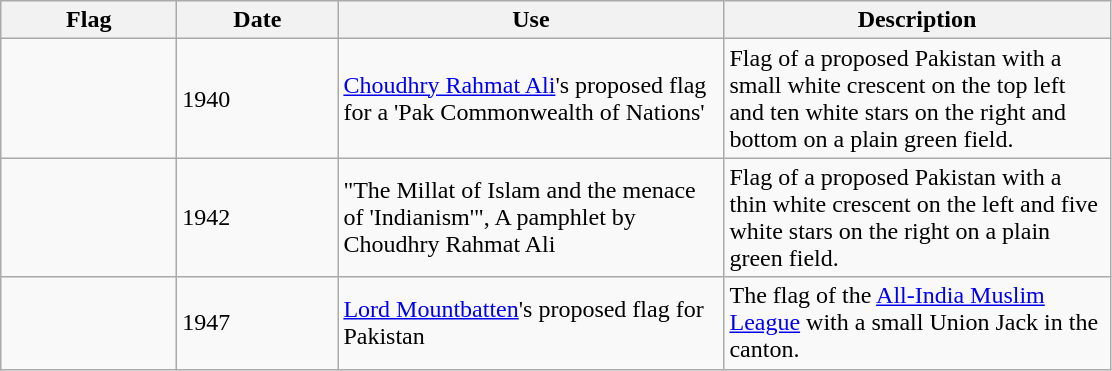<table class="wikitable sortable">
<tr>
<th style="width:110px;">Flag</th>
<th style="width:100px;">Date</th>
<th style="width:250px;">Use</th>
<th style="width:250px;">Description</th>
</tr>
<tr>
<td></td>
<td>1940</td>
<td><a href='#'>Choudhry Rahmat Ali</a>'s proposed flag for a 'Pak Commonwealth of Nations'</td>
<td>Flag of a proposed Pakistan with a small white crescent on the top left and ten white stars on the right and bottom on a plain green field.</td>
</tr>
<tr>
<td></td>
<td>1942</td>
<td>"The Millat of Islam and the menace of 'Indianism'", A pamphlet by Choudhry Rahmat Ali</td>
<td>Flag of a proposed Pakistan with a thin white crescent on the left and five white stars on the right on a plain green field.</td>
</tr>
<tr>
<td></td>
<td>1947</td>
<td><a href='#'>Lord Mountbatten</a>'s proposed flag for Pakistan</td>
<td>The flag of the <a href='#'>All-India Muslim League</a> with a small Union Jack in the canton.</td>
</tr>
</table>
